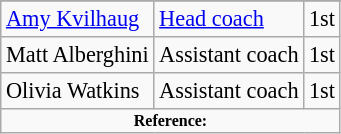<table class="wikitable" style="font-size:93%;">
<tr>
</tr>
<tr>
<td><a href='#'>Amy Kvilhaug</a></td>
<td><a href='#'>Head coach</a></td>
<td align=center>1st</td>
</tr>
<tr>
<td>Matt Alberghini</td>
<td>Assistant coach</td>
<td align=center>1st</td>
</tr>
<tr>
<td>Olivia Watkins</td>
<td>Assistant coach</td>
<td align=center>1st</td>
</tr>
<tr>
<td colspan="4"  style="font-size:8pt; text-align:center;"><strong>Reference:</strong></td>
</tr>
</table>
